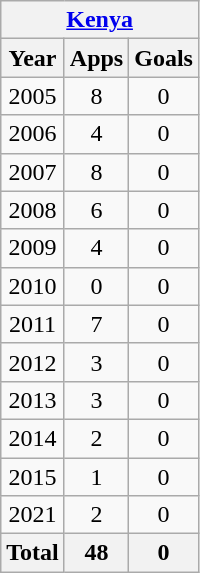<table class="wikitable" style="text-align:center">
<tr>
<th colspan=3><a href='#'>Kenya</a></th>
</tr>
<tr>
<th>Year</th>
<th>Apps</th>
<th>Goals</th>
</tr>
<tr>
<td>2005</td>
<td>8</td>
<td>0</td>
</tr>
<tr>
<td>2006</td>
<td>4</td>
<td>0</td>
</tr>
<tr>
<td>2007</td>
<td>8</td>
<td>0</td>
</tr>
<tr>
<td>2008</td>
<td>6</td>
<td>0</td>
</tr>
<tr>
<td>2009</td>
<td>4</td>
<td>0</td>
</tr>
<tr>
<td>2010</td>
<td>0</td>
<td>0</td>
</tr>
<tr>
<td>2011</td>
<td>7</td>
<td>0</td>
</tr>
<tr>
<td>2012</td>
<td>3</td>
<td>0</td>
</tr>
<tr>
<td>2013</td>
<td>3</td>
<td>0</td>
</tr>
<tr>
<td>2014</td>
<td>2</td>
<td>0</td>
</tr>
<tr>
<td>2015</td>
<td>1</td>
<td>0</td>
</tr>
<tr>
<td>2021</td>
<td>2</td>
<td>0</td>
</tr>
<tr>
<th>Total</th>
<th>48</th>
<th>0</th>
</tr>
</table>
